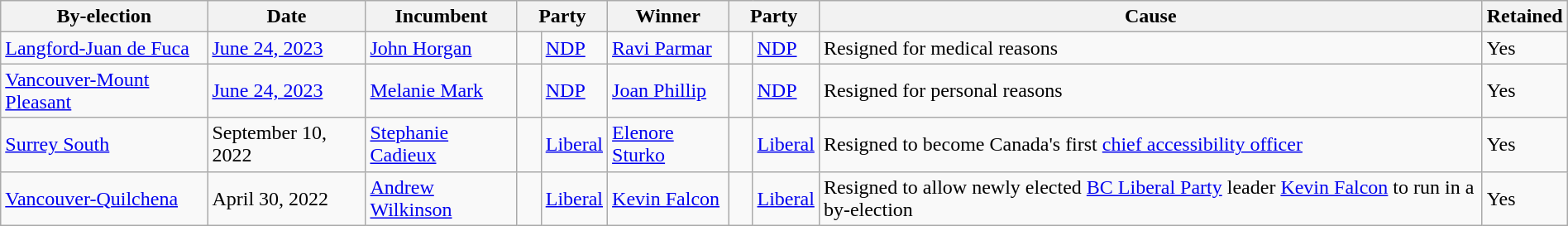<table class="wikitable" style="width:100%">
<tr>
<th>By-election</th>
<th>Date</th>
<th>Incumbent</th>
<th colspan="2">Party</th>
<th>Winner</th>
<th colspan="2">Party</th>
<th>Cause</th>
<th>Retained</th>
</tr>
<tr>
<td><a href='#'>Langford-Juan de Fuca</a></td>
<td><a href='#'>June 24, 2023</a></td>
<td><a href='#'>John Horgan</a></td>
<td>   </td>
<td><a href='#'>NDP</a></td>
<td><a href='#'>Ravi Parmar</a></td>
<td>   </td>
<td><a href='#'>NDP</a></td>
<td>Resigned for medical reasons</td>
<td>Yes</td>
</tr>
<tr>
<td><a href='#'>Vancouver-Mount Pleasant</a></td>
<td><a href='#'>June 24, 2023</a></td>
<td><a href='#'>Melanie Mark</a></td>
<td>   </td>
<td><a href='#'>NDP</a></td>
<td><a href='#'>Joan Phillip</a></td>
<td>   </td>
<td><a href='#'>NDP</a></td>
<td>Resigned for personal reasons</td>
<td>Yes</td>
</tr>
<tr>
<td><a href='#'>Surrey South</a></td>
<td>September 10, 2022</td>
<td><a href='#'>Stephanie Cadieux</a></td>
<td>   </td>
<td><a href='#'>Liberal</a></td>
<td><a href='#'>Elenore Sturko</a></td>
<td>   </td>
<td><a href='#'>Liberal</a></td>
<td>Resigned to become Canada's first <a href='#'>chief accessibility officer</a></td>
<td>Yes</td>
</tr>
<tr>
<td><a href='#'>Vancouver-Quilchena</a></td>
<td>April 30, 2022</td>
<td><a href='#'>Andrew Wilkinson</a></td>
<td>   </td>
<td><a href='#'>Liberal</a></td>
<td><a href='#'>Kevin Falcon</a></td>
<td>   </td>
<td><a href='#'>Liberal</a></td>
<td>Resigned to allow newly elected <a href='#'>BC Liberal Party</a> leader <a href='#'>Kevin Falcon</a> to run in a by-election</td>
<td>Yes</td>
</tr>
</table>
